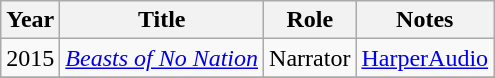<table class="wikitable">
<tr>
<th>Year</th>
<th>Title</th>
<th>Role</th>
<th>Notes</th>
</tr>
<tr>
<td>2015</td>
<td><em><a href='#'>Beasts of No Nation</a></em></td>
<td>Narrator</td>
<td><a href='#'>HarperAudio</a></td>
</tr>
<tr>
</tr>
</table>
